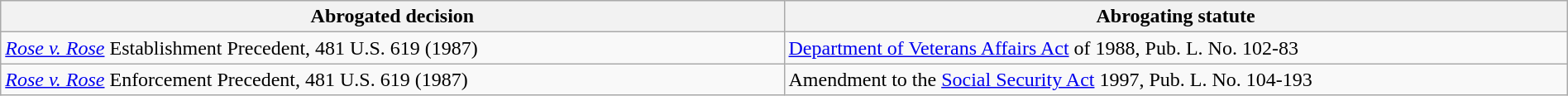<table class="wikitable" style="width:100%; margin:auto;">
<tr>
<th style="width:50%;">Abrogated decision</th>
<th style="width:50%;">Abrogating statute</th>
</tr>
<tr>
<td><em><a href='#'>Rose v. Rose</a></em> Establishment Precedent, 481 U.S. 619 (1987)</td>
<td><a href='#'>Department of Veterans Affairs Act</a> of 1988, Pub. L. No. 102-83</td>
</tr>
<tr>
<td><em><a href='#'>Rose v. Rose</a></em> Enforcement Precedent, 481 U.S. 619 (1987)</td>
<td>Amendment to the <a href='#'>Social Security Act</a> 1997, Pub. L. No. 104-193</td>
</tr>
</table>
